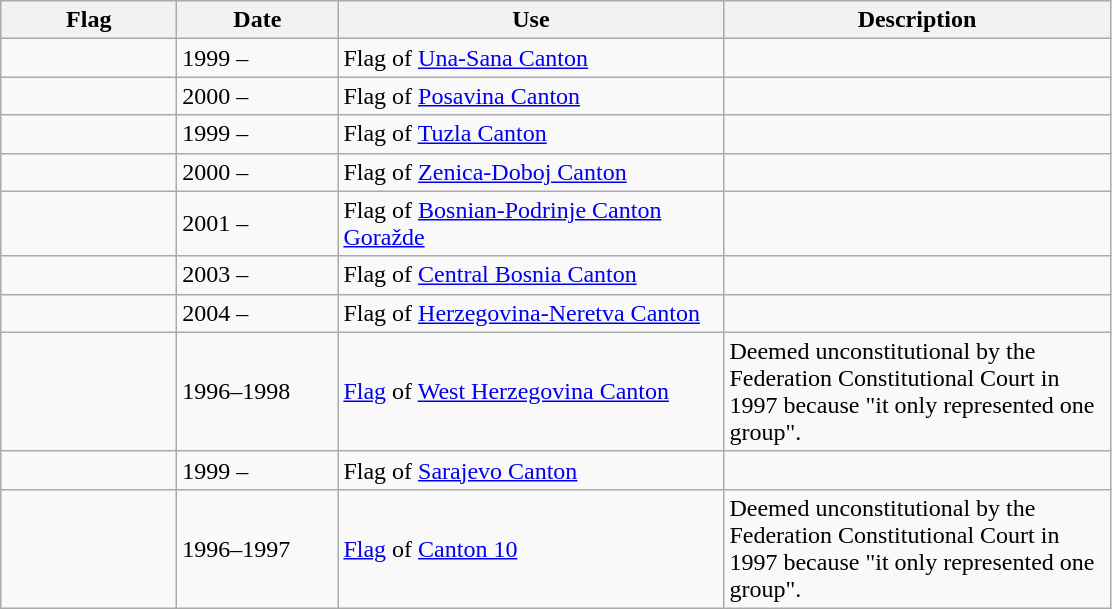<table class="wikitable">
<tr>
<th style="width:110px;">Flag</th>
<th style="width:100px;">Date</th>
<th style="width:250px;">Use</th>
<th style="width:250px;">Description</th>
</tr>
<tr>
<td></td>
<td>1999 –</td>
<td>Flag of <a href='#'>Una-Sana Canton</a></td>
<td></td>
</tr>
<tr>
<td></td>
<td>2000 –</td>
<td>Flag of <a href='#'>Posavina Canton</a></td>
<td></td>
</tr>
<tr>
<td></td>
<td>1999 –</td>
<td>Flag of <a href='#'>Tuzla Canton</a></td>
<td></td>
</tr>
<tr>
<td></td>
<td>2000 –</td>
<td>Flag of <a href='#'>Zenica-Doboj Canton</a></td>
<td></td>
</tr>
<tr>
<td></td>
<td>2001 –</td>
<td>Flag of <a href='#'>Bosnian-Podrinje Canton Goražde</a></td>
<td></td>
</tr>
<tr>
<td></td>
<td>2003 –</td>
<td>Flag of <a href='#'>Central Bosnia Canton</a></td>
<td></td>
</tr>
<tr>
<td></td>
<td>2004 –</td>
<td>Flag of <a href='#'>Herzegovina-Neretva Canton</a></td>
<td></td>
</tr>
<tr>
<td></td>
<td>1996–1998</td>
<td><a href='#'>Flag</a> of <a href='#'>West Herzegovina Canton</a></td>
<td>Deemed unconstitutional by the Federation Constitutional Court in 1997 because "it only represented one group".</td>
</tr>
<tr>
<td></td>
<td>1999 –</td>
<td>Flag of <a href='#'>Sarajevo Canton</a></td>
<td></td>
</tr>
<tr>
<td></td>
<td>1996–1997</td>
<td><a href='#'>Flag</a> of <a href='#'>Canton 10</a></td>
<td>Deemed unconstitutional by the Federation Constitutional Court in 1997 because "it only represented one group".</td>
</tr>
</table>
